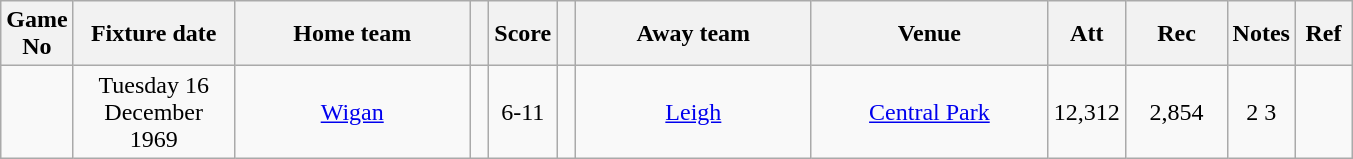<table class="wikitable" style="text-align:center;">
<tr>
<th width=20 abbr="No">Game No</th>
<th width=100 abbr="Date">Fixture date</th>
<th width=150 abbr="Home team">Home team</th>
<th width=5 abbr="space"></th>
<th width=20 abbr="Score">Score</th>
<th width=5 abbr="space"></th>
<th width=150 abbr="Away team">Away team</th>
<th width=150 abbr="Venue">Venue</th>
<th width=45 abbr="Att">Att</th>
<th width=60 abbr="Rec">Rec</th>
<th width=20 abbr="Notes">Notes</th>
<th width=30 abbr="Ref">Ref</th>
</tr>
<tr>
<td></td>
<td>Tuesday 16 December 1969</td>
<td><a href='#'>Wigan</a></td>
<td></td>
<td>6-11</td>
<td></td>
<td><a href='#'>Leigh</a></td>
<td><a href='#'>Central Park</a></td>
<td>12,312</td>
<td>2,854</td>
<td>2 3</td>
<td></td>
</tr>
</table>
